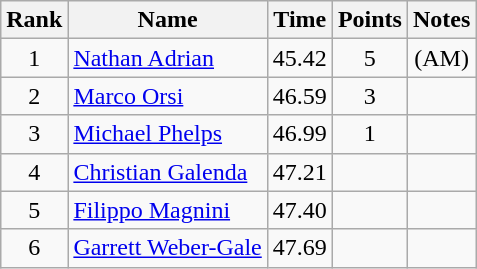<table class="wikitable" style="text-align:center">
<tr>
<th>Rank</th>
<th>Name</th>
<th>Time</th>
<th>Points</th>
<th>Notes</th>
</tr>
<tr>
<td>1</td>
<td align="left"> <a href='#'>Nathan Adrian</a></td>
<td>45.42</td>
<td>5</td>
<td>(AM)</td>
</tr>
<tr>
<td>2</td>
<td align="left"> <a href='#'>Marco Orsi</a></td>
<td>46.59</td>
<td>3</td>
<td></td>
</tr>
<tr>
<td>3</td>
<td align="left"> <a href='#'>Michael Phelps</a></td>
<td>46.99</td>
<td>1</td>
<td></td>
</tr>
<tr>
<td>4</td>
<td align="left"> <a href='#'>Christian Galenda</a></td>
<td>47.21</td>
<td></td>
<td></td>
</tr>
<tr>
<td>5</td>
<td align="left"> <a href='#'>Filippo Magnini</a></td>
<td>47.40</td>
<td></td>
<td></td>
</tr>
<tr>
<td>6</td>
<td align="left"> <a href='#'>Garrett Weber-Gale</a></td>
<td>47.69</td>
<td></td>
<td></td>
</tr>
</table>
